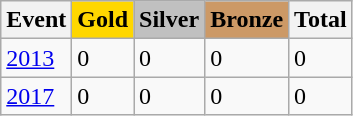<table class="wikitable">
<tr>
<th>Event</th>
<td style="background:gold; font-weight:bold;">Gold</td>
<td style="background:silver; font-weight:bold;">Silver</td>
<td style="background:#c96; font-weight:bold;">Bronze</td>
<th>Total</th>
</tr>
<tr>
<td><a href='#'>2013</a></td>
<td>0</td>
<td>0</td>
<td>0</td>
<td>0</td>
</tr>
<tr>
<td><a href='#'>2017</a></td>
<td>0</td>
<td>0</td>
<td>0</td>
<td>0</td>
</tr>
</table>
